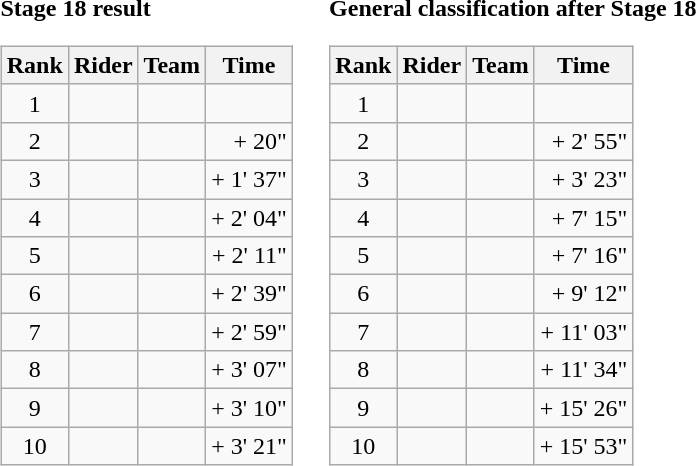<table>
<tr>
<td><strong>Stage 18 result</strong><br><table class="wikitable">
<tr>
<th scope="col">Rank</th>
<th scope="col">Rider</th>
<th scope="col">Team</th>
<th scope="col">Time</th>
</tr>
<tr>
<td style="text-align:center;">1</td>
<td></td>
<td></td>
<td style="text-align:right;"></td>
</tr>
<tr>
<td style="text-align:center;">2</td>
<td></td>
<td></td>
<td style="text-align:right;">+ 20"</td>
</tr>
<tr>
<td style="text-align:center;">3</td>
<td></td>
<td></td>
<td style="text-align:right;">+ 1' 37"</td>
</tr>
<tr>
<td style="text-align:center;">4</td>
<td></td>
<td></td>
<td style="text-align:right;">+ 2' 04"</td>
</tr>
<tr>
<td style="text-align:center;">5</td>
<td></td>
<td></td>
<td style="text-align:right;">+ 2' 11"</td>
</tr>
<tr>
<td style="text-align:center;">6</td>
<td></td>
<td></td>
<td style="text-align:right;">+ 2' 39"</td>
</tr>
<tr>
<td style="text-align:center;">7</td>
<td></td>
<td></td>
<td style="text-align:right;">+ 2' 59"</td>
</tr>
<tr>
<td style="text-align:center;">8</td>
<td></td>
<td></td>
<td style="text-align:right;">+ 3' 07"</td>
</tr>
<tr>
<td style="text-align:center;">9</td>
<td></td>
<td></td>
<td style="text-align:right;">+ 3' 10"</td>
</tr>
<tr>
<td style="text-align:center;">10</td>
<td></td>
<td></td>
<td style="text-align:right;">+ 3' 21"</td>
</tr>
</table>
</td>
<td></td>
<td><strong>General classification after Stage 18</strong><br><table class="wikitable">
<tr>
<th scope="col">Rank</th>
<th scope="col">Rider</th>
<th scope="col">Team</th>
<th scope="col">Time</th>
</tr>
<tr>
<td style="text-align:center;">1</td>
<td></td>
<td></td>
<td style="text-align:right;"></td>
</tr>
<tr>
<td style="text-align:center;">2</td>
<td></td>
<td></td>
<td style="text-align:right;">+ 2' 55"</td>
</tr>
<tr>
<td style="text-align:center;">3</td>
<td></td>
<td></td>
<td style="text-align:right;">+ 3' 23"</td>
</tr>
<tr>
<td style="text-align:center;">4</td>
<td></td>
<td></td>
<td style="text-align:right;">+ 7' 15"</td>
</tr>
<tr>
<td style="text-align:center;">5</td>
<td></td>
<td></td>
<td style="text-align:right;">+ 7' 16"</td>
</tr>
<tr>
<td style="text-align:center;">6</td>
<td></td>
<td></td>
<td style="text-align:right;">+ 9' 12"</td>
</tr>
<tr>
<td style="text-align:center;">7</td>
<td></td>
<td></td>
<td style="text-align:right;">+ 11' 03"</td>
</tr>
<tr>
<td style="text-align:center;">8</td>
<td></td>
<td></td>
<td style="text-align:right;">+ 11' 34"</td>
</tr>
<tr>
<td style="text-align:center;">9</td>
<td></td>
<td></td>
<td style="text-align:right;">+ 15' 26"</td>
</tr>
<tr>
<td style="text-align:center;">10</td>
<td></td>
<td></td>
<td style="text-align:right;">+ 15' 53"</td>
</tr>
</table>
</td>
</tr>
</table>
